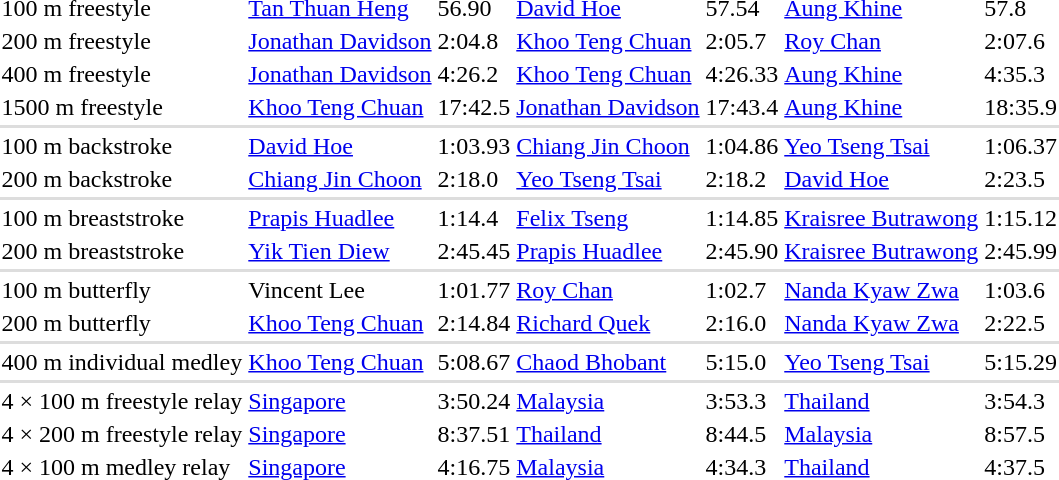<table>
<tr>
<td>100 m freestyle</td>
<td> <a href='#'>Tan Thuan Heng</a></td>
<td>56.90</td>
<td> <a href='#'>David Hoe</a></td>
<td>57.54</td>
<td> <a href='#'>Aung Khine</a></td>
<td>57.8</td>
</tr>
<tr>
<td>200 m freestyle</td>
<td> <a href='#'>Jonathan Davidson</a></td>
<td>2:04.8</td>
<td> <a href='#'>Khoo Teng Chuan</a></td>
<td>2:05.7</td>
<td> <a href='#'>Roy Chan</a></td>
<td>2:07.6</td>
</tr>
<tr>
<td>400 m freestyle</td>
<td> <a href='#'>Jonathan Davidson</a></td>
<td>4:26.2</td>
<td> <a href='#'>Khoo Teng Chuan</a></td>
<td>4:26.33</td>
<td> <a href='#'>Aung Khine</a></td>
<td>4:35.3</td>
</tr>
<tr>
<td>1500 m freestyle</td>
<td> <a href='#'>Khoo Teng Chuan</a></td>
<td>17:42.5</td>
<td> <a href='#'>Jonathan Davidson</a></td>
<td>17:43.4</td>
<td> <a href='#'>Aung Khine</a></td>
<td>18:35.9</td>
</tr>
<tr bgcolor=#DDDDDD>
<td colspan=7></td>
</tr>
<tr>
<td>100 m backstroke</td>
<td> <a href='#'>David Hoe</a></td>
<td>1:03.93</td>
<td> <a href='#'>Chiang Jin Choon</a></td>
<td>1:04.86</td>
<td> <a href='#'>Yeo Tseng Tsai</a></td>
<td>1:06.37</td>
</tr>
<tr>
<td>200 m backstroke</td>
<td> <a href='#'>Chiang Jin Choon</a></td>
<td>2:18.0</td>
<td> <a href='#'>Yeo Tseng Tsai</a></td>
<td>2:18.2</td>
<td> <a href='#'>David Hoe</a></td>
<td>2:23.5</td>
</tr>
<tr bgcolor=#DDDDDD>
<td colspan=7></td>
</tr>
<tr>
<td>100 m breaststroke</td>
<td> <a href='#'>Prapis Huadlee</a></td>
<td>1:14.4</td>
<td> <a href='#'>Felix Tseng</a></td>
<td>1:14.85</td>
<td> <a href='#'>Kraisree Butrawong</a></td>
<td>1:15.12</td>
</tr>
<tr>
<td>200 m breaststroke</td>
<td> <a href='#'>Yik Tien Diew</a></td>
<td>2:45.45</td>
<td> <a href='#'>Prapis Huadlee</a></td>
<td>2:45.90</td>
<td> <a href='#'>Kraisree Butrawong</a></td>
<td>2:45.99</td>
</tr>
<tr bgcolor=#DDDDDD>
<td colspan=7></td>
</tr>
<tr>
<td>100 m butterfly</td>
<td> Vincent Lee</td>
<td>1:01.77</td>
<td> <a href='#'>Roy Chan</a></td>
<td>1:02.7</td>
<td> <a href='#'>Nanda Kyaw Zwa</a></td>
<td>1:03.6</td>
</tr>
<tr>
<td>200 m butterfly</td>
<td> <a href='#'>Khoo Teng Chuan</a></td>
<td>2:14.84</td>
<td> <a href='#'>Richard Quek</a></td>
<td>2:16.0</td>
<td> <a href='#'>Nanda Kyaw Zwa</a></td>
<td>2:22.5</td>
</tr>
<tr bgcolor=#DDDDDD>
<td colspan=7></td>
</tr>
<tr>
<td>400 m individual medley</td>
<td> <a href='#'>Khoo Teng Chuan</a></td>
<td>5:08.67</td>
<td> <a href='#'>Chaod Bhobant</a></td>
<td>5:15.0</td>
<td> <a href='#'>Yeo Tseng Tsai</a></td>
<td>5:15.29</td>
</tr>
<tr bgcolor=#DDDDDD>
<td colspan=7></td>
</tr>
<tr>
<td>4 × 100 m freestyle relay</td>
<td> <a href='#'>Singapore</a></td>
<td>3:50.24</td>
<td> <a href='#'>Malaysia</a></td>
<td>3:53.3</td>
<td> <a href='#'>Thailand</a></td>
<td>3:54.3</td>
</tr>
<tr>
<td>4 × 200 m freestyle relay</td>
<td> <a href='#'>Singapore</a></td>
<td>8:37.51</td>
<td> <a href='#'>Thailand</a></td>
<td>8:44.5</td>
<td> <a href='#'>Malaysia</a></td>
<td>8:57.5</td>
</tr>
<tr>
<td>4 × 100 m medley relay</td>
<td> <a href='#'>Singapore</a></td>
<td>4:16.75</td>
<td> <a href='#'>Malaysia</a></td>
<td>4:34.3</td>
<td> <a href='#'>Thailand</a></td>
<td>4:37.5</td>
</tr>
</table>
